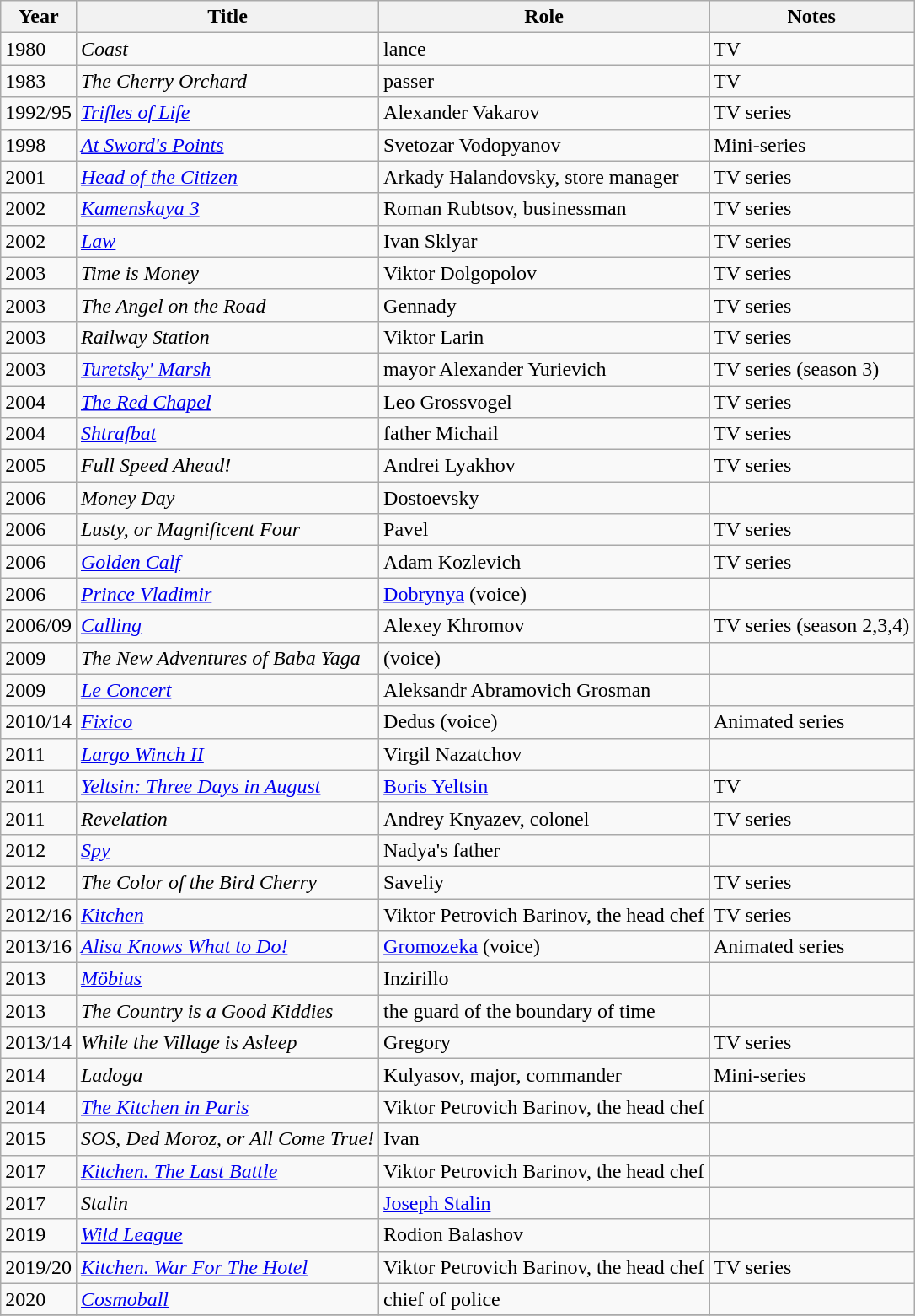<table class="wikitable sortable">
<tr>
<th>Year</th>
<th>Title</th>
<th>Role</th>
<th>Notes</th>
</tr>
<tr>
<td>1980</td>
<td><em>Coast</em></td>
<td>lance</td>
<td>TV</td>
</tr>
<tr>
<td>1983</td>
<td><em>The Cherry Orchard</em></td>
<td>passer</td>
<td>TV</td>
</tr>
<tr>
<td>1992/95</td>
<td><em><a href='#'>Trifles of Life</a></em></td>
<td>Alexander Vakarov</td>
<td>TV series</td>
</tr>
<tr>
<td>1998</td>
<td><em><a href='#'>At Sword's Рoints</a></em></td>
<td>Svetozar Vodopyanov</td>
<td>Mini-series</td>
</tr>
<tr>
<td>2001</td>
<td><em><a href='#'>Head of the Citizen</a></em></td>
<td>Arkady Halandovsky, store manager</td>
<td>TV series</td>
</tr>
<tr>
<td>2002</td>
<td><em><a href='#'>Kamenskaya 3</a></em></td>
<td>Roman Rubtsov, businessman</td>
<td>TV series</td>
</tr>
<tr>
<td>2002</td>
<td><em><a href='#'>Law</a></em></td>
<td>Ivan Sklyar</td>
<td>TV series</td>
</tr>
<tr>
<td>2003</td>
<td><em>Time is Money</em></td>
<td>Viktor Dolgopolov</td>
<td>TV series</td>
</tr>
<tr>
<td>2003</td>
<td><em>The Angel on the Road</em></td>
<td>Gennady</td>
<td>TV series</td>
</tr>
<tr>
<td>2003</td>
<td><em>Railway Station</em></td>
<td>Viktor Larin</td>
<td>TV series</td>
</tr>
<tr>
<td>2003</td>
<td><em><a href='#'>Turetsky' Marsh</a></em></td>
<td>mayor Alexander Yurievich</td>
<td>TV series (season 3)</td>
</tr>
<tr>
<td>2004</td>
<td><em><a href='#'>The Red Chapel</a></em></td>
<td>Leo Grossvogel</td>
<td>TV series</td>
</tr>
<tr>
<td>2004</td>
<td><em><a href='#'>Shtrafbat</a></em></td>
<td>father Michail</td>
<td>TV series</td>
</tr>
<tr>
<td>2005</td>
<td><em>Full Speed Ahead!</em></td>
<td>Andrei Lyakhov</td>
<td>TV series</td>
</tr>
<tr>
<td>2006</td>
<td><em>Money Day</em></td>
<td>Dostoevsky</td>
<td></td>
</tr>
<tr>
<td>2006</td>
<td><em>Lusty, or Magnificent Four</em></td>
<td>Pavel</td>
<td>TV series</td>
</tr>
<tr>
<td>2006</td>
<td><em><a href='#'>Golden Calf</a></em></td>
<td>Adam Kozlevich</td>
<td>TV series</td>
</tr>
<tr>
<td>2006</td>
<td><em><a href='#'>Prince Vladimir</a></em></td>
<td><a href='#'>Dobrynya</a> (voice)</td>
<td></td>
</tr>
<tr>
<td>2006/09</td>
<td><em><a href='#'>Calling</a></em></td>
<td>Alexey Khromov</td>
<td>TV series (season 2,3,4)</td>
</tr>
<tr>
<td>2009</td>
<td><em>The New Adventures of Baba Yaga</em></td>
<td>(voice)</td>
<td></td>
</tr>
<tr>
<td>2009</td>
<td><em><a href='#'>Le Concert</a></em></td>
<td>Aleksandr Abramovich Grosman</td>
<td></td>
</tr>
<tr>
<td>2010/14</td>
<td><em><a href='#'>Fixico</a></em></td>
<td>Dedus (voice)</td>
<td>Animated series</td>
</tr>
<tr>
<td>2011</td>
<td><em><a href='#'>Largo Winch II</a></em></td>
<td>Virgil Nazatchov</td>
<td></td>
</tr>
<tr>
<td>2011</td>
<td><em><a href='#'>Yeltsin: Three Days in August</a></em></td>
<td><a href='#'>Boris Yeltsin</a></td>
<td>TV</td>
</tr>
<tr>
<td>2011</td>
<td><em>Revelation</em></td>
<td>Andrey Knyazev, colonel</td>
<td>TV series</td>
</tr>
<tr>
<td>2012</td>
<td><em><a href='#'>Spy</a></em></td>
<td>Nadya's father</td>
<td></td>
</tr>
<tr>
<td>2012</td>
<td><em>The Color of the Bird Cherry</em></td>
<td>Saveliy</td>
<td>TV series</td>
</tr>
<tr>
<td>2012/16</td>
<td><em><a href='#'>Kitchen</a></em></td>
<td>Viktor Petrovich Barinov, the head chef</td>
<td>TV series</td>
</tr>
<tr>
<td>2013/16</td>
<td><em><a href='#'>Alisa Knows What to Do!</a></em></td>
<td><a href='#'>Gromozeka</a> (voice)</td>
<td>Animated series</td>
</tr>
<tr>
<td>2013</td>
<td><em><a href='#'>Möbius</a></em></td>
<td>Inzirillo</td>
<td></td>
</tr>
<tr>
<td>2013</td>
<td><em>The Country is a Good Kiddies</em></td>
<td>the guard of the boundary of time</td>
<td></td>
</tr>
<tr>
<td>2013/14</td>
<td><em>While the Village is Asleep</em></td>
<td>Gregory</td>
<td>TV series</td>
</tr>
<tr>
<td>2014</td>
<td><em>Ladoga</em></td>
<td>Kulyasov, major, commander</td>
<td>Mini-series</td>
</tr>
<tr>
<td>2014</td>
<td><em><a href='#'>The Kitchen in Paris</a></em></td>
<td>Viktor Petrovich Barinov, the head chef</td>
<td></td>
</tr>
<tr>
<td>2015</td>
<td><em>SOS, Ded Moroz, or All Come True!</em></td>
<td>Ivan</td>
<td></td>
</tr>
<tr>
<td>2017</td>
<td><em><a href='#'>Kitchen. The Last Battle</a></em></td>
<td>Viktor Petrovich Barinov, the head chef</td>
<td></td>
</tr>
<tr>
<td>2017</td>
<td><em>Stalin</em></td>
<td><a href='#'>Joseph Stalin</a></td>
<td></td>
</tr>
<tr>
<td>2019</td>
<td><em><a href='#'>Wild League</a></em></td>
<td>Rodion Balashov</td>
<td></td>
</tr>
<tr>
<td>2019/20</td>
<td><em><a href='#'>Kitchen. War For The Hotel</a></em></td>
<td>Viktor Petrovich Barinov, the head chef</td>
<td>TV series</td>
</tr>
<tr>
<td>2020</td>
<td><em><a href='#'>Cosmoball</a></em></td>
<td>chief of police</td>
<td></td>
</tr>
<tr>
</tr>
</table>
